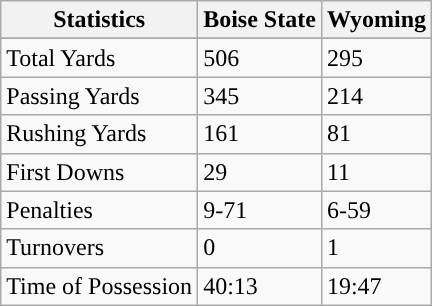<table class="wikitable">
<tr>
<th>Statistics</th>
<th>Boise State</th>
<th>Wyoming</th>
</tr>
<tr>
</tr>
<tr>
<td>Total Yards</td>
<td>506</td>
<td>295</td>
</tr>
<tr>
<td>Passing Yards</td>
<td>345</td>
<td>214</td>
</tr>
<tr>
<td>Rushing Yards</td>
<td>161</td>
<td>81</td>
</tr>
<tr>
<td>First Downs</td>
<td>29</td>
<td>11</td>
</tr>
<tr>
<td>Penalties</td>
<td>9-71</td>
<td>6-59</td>
</tr>
<tr>
<td>Turnovers</td>
<td>0</td>
<td>1</td>
</tr>
<tr>
<td>Time of Possession</td>
<td>40:13</td>
<td>19:47</td>
</tr>
</table>
